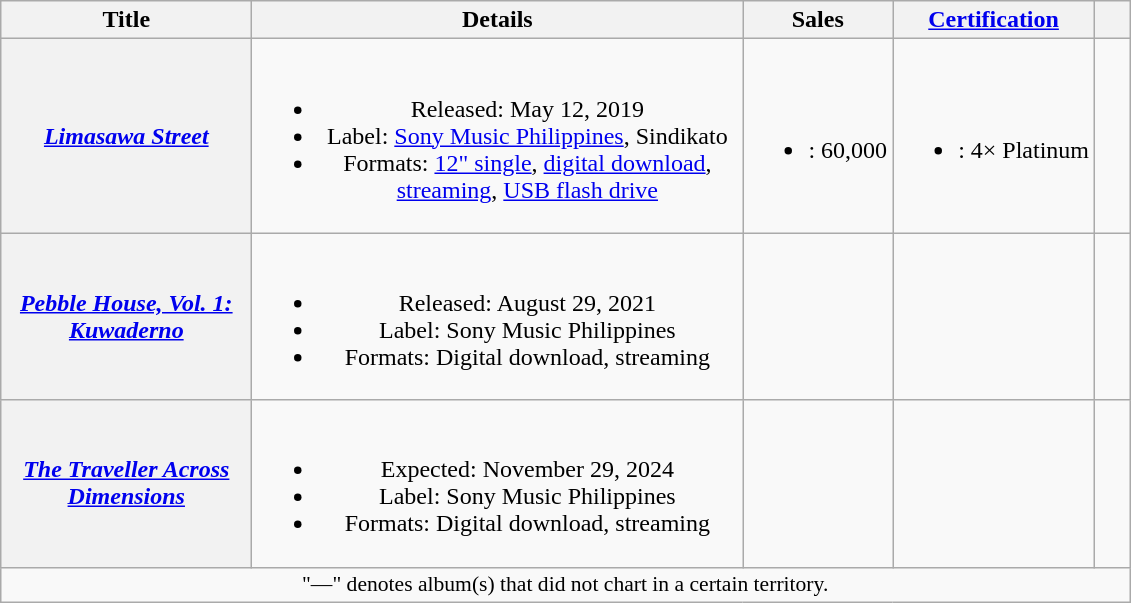<table class="wikitable plainrowheaders" style="text-align:center;">
<tr>
<th scope="col" style="width:10em;">Title</th>
<th scope="col" style="width:20em;">Details</th>
<th scope="col">Sales</th>
<th scope="col"><a href='#'>Certification</a></th>
<th scope="col" class="unsortable" style="width:1em;"></th>
</tr>
<tr>
<th scope="row"><em><a href='#'>Limasawa Street</a></em></th>
<td><br><ul><li>Released: May 12, 2019</li><li>Label: <a href='#'>Sony Music Philippines</a>, Sindikato</li><li>Formats: <a href='#'>12" single</a>, <a href='#'>digital download</a>, <a href='#'>streaming</a>, <a href='#'>USB flash drive</a></li></ul></td>
<td><br><ul><li>: 60,000</li></ul></td>
<td><br><ul><li>: 4× Platinum</li></ul></td>
<td></td>
</tr>
<tr>
<th scope="row"><em><a href='#'>Pebble House, Vol. 1: Kuwaderno</a></em></th>
<td><br><ul><li>Released: August 29, 2021</li><li>Label: Sony Music Philippines</li><li>Formats: Digital download, streaming</li></ul></td>
<td></td>
<td></td>
<td></td>
</tr>
<tr>
<th scope="row"><em><a href='#'>The Traveller Across Dimensions</a></em></th>
<td><br><ul><li>Expected: November 29, 2024</li><li>Label: Sony Music Philippines</li><li>Formats: Digital download, streaming</li></ul></td>
<td></td>
<td></td>
<td></td>
</tr>
<tr>
<td colspan="6" style="font-size:90%">"—" denotes album(s) that did not chart in a certain territory.</td>
</tr>
</table>
